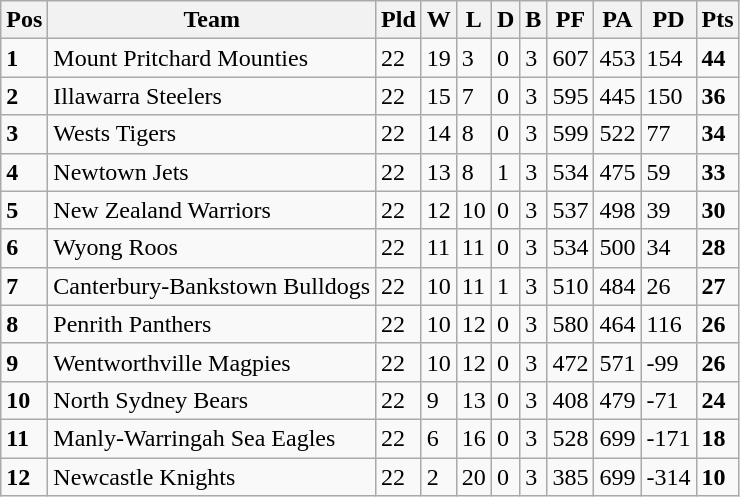<table class="wikitable">
<tr>
<th>Pos</th>
<th>Team</th>
<th>Pld</th>
<th>W</th>
<th>L</th>
<th>D</th>
<th>B</th>
<th>PF</th>
<th>PA</th>
<th>PD</th>
<th>Pts</th>
</tr>
<tr>
<td><strong>1</strong></td>
<td> Mount Pritchard Mounties</td>
<td>22</td>
<td>19</td>
<td>3</td>
<td>0</td>
<td>3</td>
<td>607</td>
<td>453</td>
<td>154</td>
<td><strong>44</strong></td>
</tr>
<tr>
<td><strong>2</strong></td>
<td> Illawarra Steelers</td>
<td>22</td>
<td>15</td>
<td>7</td>
<td>0</td>
<td>3</td>
<td>595</td>
<td>445</td>
<td>150</td>
<td><strong>36</strong></td>
</tr>
<tr>
<td><strong>3</strong></td>
<td> Wests Tigers</td>
<td>22</td>
<td>14</td>
<td>8</td>
<td>0</td>
<td>3</td>
<td>599</td>
<td>522</td>
<td>77</td>
<td><strong>34</strong></td>
</tr>
<tr>
<td><strong>4</strong></td>
<td> Newtown Jets</td>
<td>22</td>
<td>13</td>
<td>8</td>
<td>1</td>
<td>3</td>
<td>534</td>
<td>475</td>
<td>59</td>
<td><strong>33</strong></td>
</tr>
<tr>
<td><strong>5</strong></td>
<td> New Zealand Warriors</td>
<td>22</td>
<td>12</td>
<td>10</td>
<td>0</td>
<td>3</td>
<td>537</td>
<td>498</td>
<td>39</td>
<td><strong>30</strong></td>
</tr>
<tr>
<td><strong>6</strong></td>
<td> Wyong Roos</td>
<td>22</td>
<td>11</td>
<td>11</td>
<td>0</td>
<td>3</td>
<td>534</td>
<td>500</td>
<td>34</td>
<td><strong>28</strong></td>
</tr>
<tr>
<td><strong>7</strong></td>
<td> Canterbury-Bankstown Bulldogs</td>
<td>22</td>
<td>10</td>
<td>11</td>
<td>1</td>
<td>3</td>
<td>510</td>
<td>484</td>
<td>26</td>
<td><strong>27</strong></td>
</tr>
<tr>
<td><strong>8</strong></td>
<td> Penrith Panthers</td>
<td>22</td>
<td>10</td>
<td>12</td>
<td>0</td>
<td>3</td>
<td>580</td>
<td>464</td>
<td>116</td>
<td><strong>26</strong></td>
</tr>
<tr>
<td><strong>9</strong></td>
<td> Wentworthville Magpies</td>
<td>22</td>
<td>10</td>
<td>12</td>
<td>0</td>
<td>3</td>
<td>472</td>
<td>571</td>
<td>-99</td>
<td><strong>26</strong></td>
</tr>
<tr>
<td><strong>10</strong></td>
<td> North Sydney Bears</td>
<td>22</td>
<td>9</td>
<td>13</td>
<td>0</td>
<td>3</td>
<td>408</td>
<td>479</td>
<td>-71</td>
<td><strong>24</strong></td>
</tr>
<tr>
<td><strong>11</strong></td>
<td> Manly-Warringah Sea Eagles</td>
<td>22</td>
<td>6</td>
<td>16</td>
<td>0</td>
<td>3</td>
<td>528</td>
<td>699</td>
<td>-171</td>
<td><strong>18</strong></td>
</tr>
<tr>
<td><strong>12</strong></td>
<td> Newcastle Knights</td>
<td>22</td>
<td>2</td>
<td>20</td>
<td>0</td>
<td>3</td>
<td>385</td>
<td>699</td>
<td>-314</td>
<td><strong>10</strong></td>
</tr>
</table>
